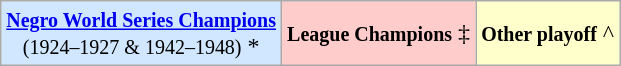<table class="wikitable">
<tr>
<td align="center" bgcolor="#D0E7FF"><small><strong><a href='#'>Negro World Series Champions</a></strong><br>(1924–1927 & 1942–1948)</small> *</td>
<td align="center" bgcolor="#FFCCCC"><small><strong>League Champions</strong></small> ‡</td>
<td align="center" bgcolor="#FFFFCC"><small><strong>Other playoff</strong></small> ^</td>
</tr>
</table>
